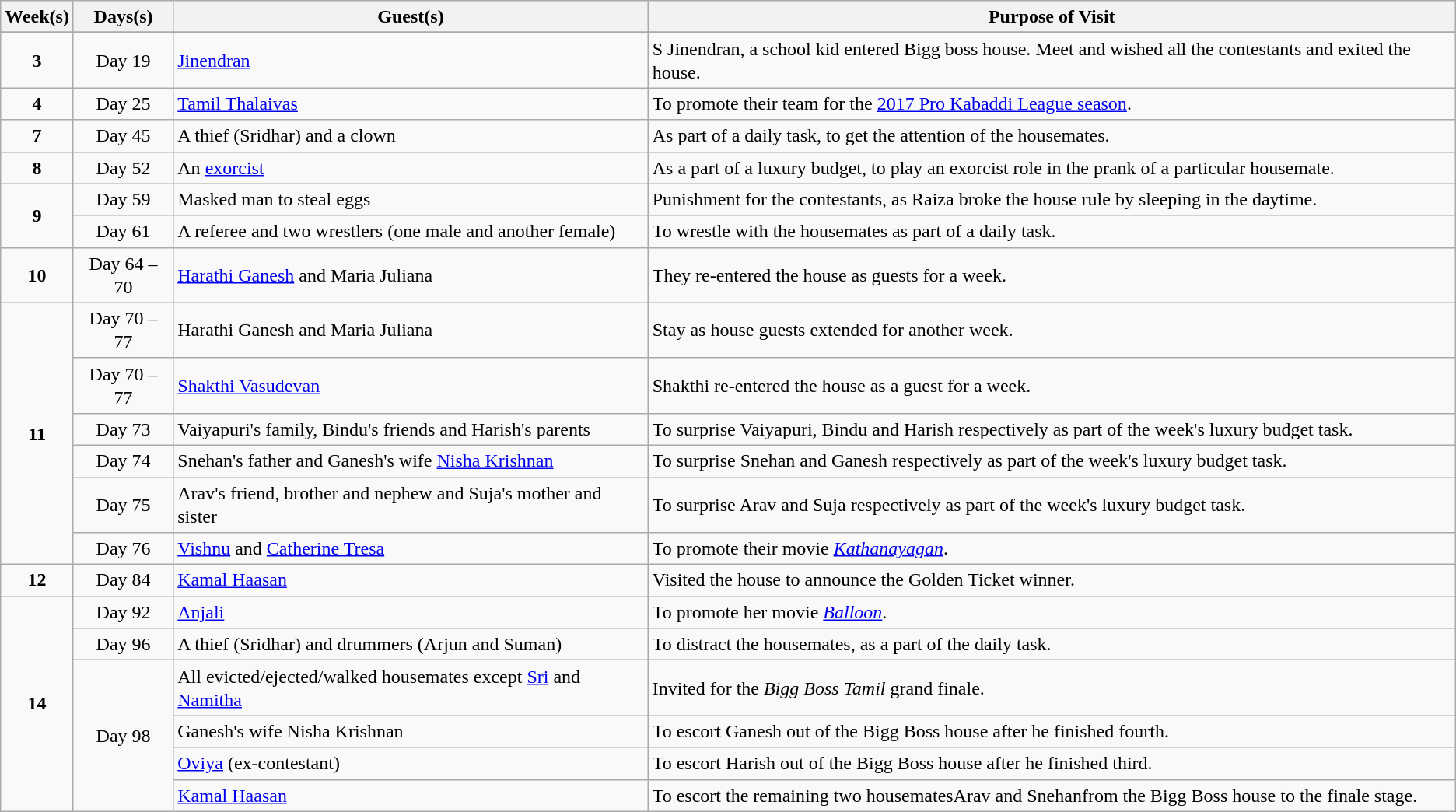<table class="wikitable sortable" style="text-align:left; line-height:20px; width:auto;">
<tr>
<th width:3%;">Week(s)</th>
<th width:25%;">Days(s)</th>
<th width:25%;">Guest(s)</th>
<th width:60%;">Purpose of Visit</th>
</tr>
<tr>
</tr>
<tr>
<td align=center rowspan=1><strong>3</strong></td>
<td align=center>Day 19</td>
<td><a href='#'>Jinendran</a></td>
<td>S Jinendran, a school kid entered Bigg boss house. Meet and wished all the contestants and exited the house.</td>
</tr>
<tr>
<td align=center rowspan=1><strong>4</strong></td>
<td align=center>Day 25</td>
<td><a href='#'>Tamil Thalaivas</a></td>
<td>To promote their team for the <a href='#'>2017 Pro Kabaddi League season</a>.</td>
</tr>
<tr>
<td align=center rowspan=1><strong>7</strong></td>
<td align=center>Day 45</td>
<td>A thief (Sridhar) and a clown</td>
<td>As part of a daily task, to get the attention of the housemates.</td>
</tr>
<tr>
<td align=center rowspan=1><strong>8</strong></td>
<td align=center>Day 52</td>
<td>An <a href='#'>exorcist</a></td>
<td>As a part of a luxury budget, to play an exorcist role in the prank of a particular housemate.</td>
</tr>
<tr>
<td align=center rowspan=2><strong>9</strong></td>
<td align=center>Day 59</td>
<td>Masked man to steal eggs</td>
<td>Punishment for the contestants, as Raiza broke the house rule by sleeping in the daytime.</td>
</tr>
<tr>
<td align=center>Day 61</td>
<td>A referee and two wrestlers (one male and another female)</td>
<td>To wrestle with the housemates as part of a daily task.</td>
</tr>
<tr>
<td align=center rowspan=1><strong>10</strong></td>
<td align=center>Day 64 – 70</td>
<td><a href='#'>Harathi Ganesh</a> and Maria Juliana</td>
<td>They re-entered the house as guests for a week.</td>
</tr>
<tr>
<td align=center rowspan=6><strong>11</strong></td>
<td align=center>Day 70 – 77</td>
<td>Harathi Ganesh and Maria Juliana</td>
<td>Stay as house guests extended for another week.</td>
</tr>
<tr>
<td align=center>Day 70 – 77</td>
<td><a href='#'>Shakthi Vasudevan</a></td>
<td>Shakthi re-entered the house as a guest for a week.</td>
</tr>
<tr>
<td align=center>Day 73</td>
<td>Vaiyapuri's family, Bindu's friends and Harish's parents</td>
<td>To surprise Vaiyapuri, Bindu and Harish respectively as part of the week's luxury budget task.</td>
</tr>
<tr>
<td align=center>Day 74</td>
<td>Snehan's father and Ganesh's wife <a href='#'>Nisha Krishnan</a></td>
<td>To surprise Snehan and Ganesh respectively as part of the week's luxury budget task.</td>
</tr>
<tr>
<td align=center>Day 75</td>
<td>Arav's friend, brother and nephew and Suja's mother and sister</td>
<td>To surprise Arav and Suja respectively as part of the week's luxury budget task.</td>
</tr>
<tr>
<td align=center>Day 76</td>
<td><a href='#'>Vishnu</a> and <a href='#'>Catherine Tresa</a></td>
<td>To promote their movie <em><a href='#'>Kathanayagan</a></em>.</td>
</tr>
<tr>
<td align=center rowspan="1"><strong>12</strong></td>
<td align=center>Day 84</td>
<td><a href='#'>Kamal Haasan</a></td>
<td>Visited the house to announce the Golden Ticket winner.</td>
</tr>
<tr>
<td align=center rowspan="6"><strong>14</strong></td>
<td align=center>Day 92</td>
<td><a href='#'>Anjali</a></td>
<td>To promote her movie <em><a href='#'>Balloon</a></em>.</td>
</tr>
<tr>
<td align=center>Day 96</td>
<td>A thief (Sridhar) and drummers (Arjun and Suman)</td>
<td>To distract the housemates, as a part of the daily task.</td>
</tr>
<tr>
<td align=center rowspan="4">Day 98</td>
<td>All evicted/ejected/walked housemates except <a href='#'>Sri</a> and <a href='#'>Namitha</a></td>
<td>Invited for the <em>Bigg Boss Tamil</em> grand finale.</td>
</tr>
<tr>
<td>Ganesh's wife Nisha Krishnan</td>
<td>To escort Ganesh out of the Bigg Boss house after he finished fourth.</td>
</tr>
<tr>
<td><a href='#'>Oviya</a> (ex-contestant)</td>
<td>To escort Harish out of the Bigg Boss house after he finished third.</td>
</tr>
<tr>
<td><a href='#'>Kamal Haasan</a></td>
<td>To escort the remaining two housematesArav and Snehanfrom the Bigg Boss house to the finale stage.</td>
</tr>
</table>
